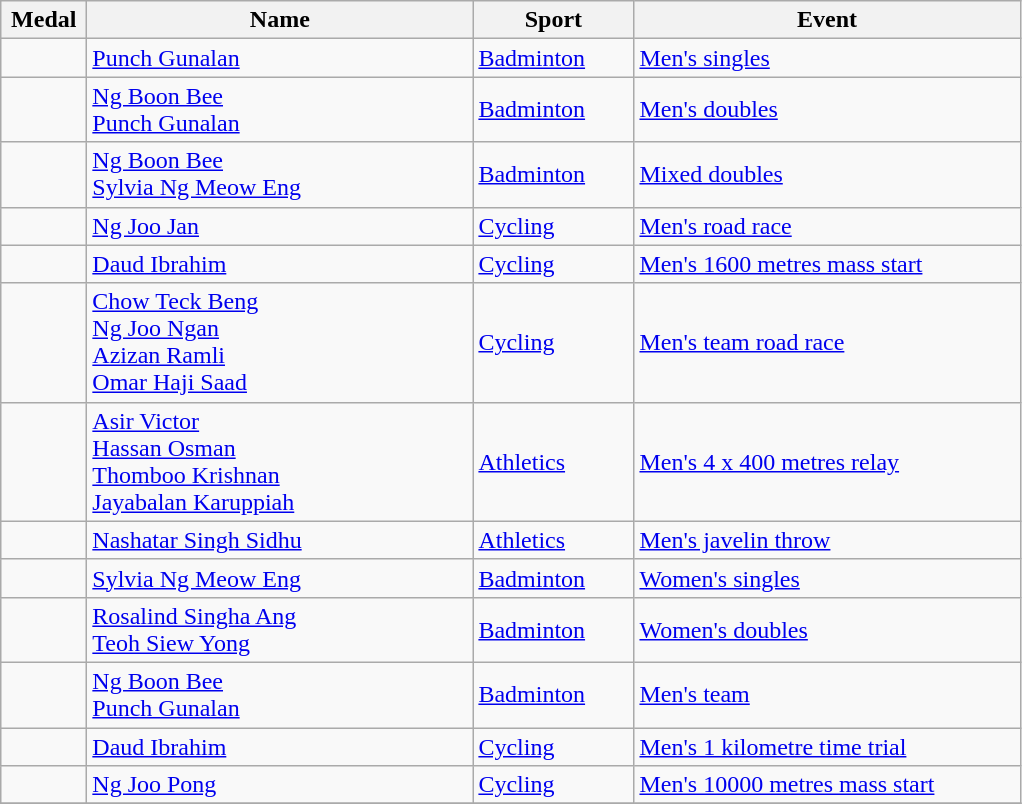<table class="wikitable sortable" style="font-size:100%">
<tr>
<th width="50">Medal</th>
<th width="250">Name</th>
<th width="100">Sport</th>
<th width="250">Event</th>
</tr>
<tr>
<td></td>
<td><a href='#'>Punch Gunalan</a></td>
<td><a href='#'>Badminton</a></td>
<td><a href='#'>Men's singles</a></td>
</tr>
<tr>
<td></td>
<td><a href='#'>Ng Boon Bee</a><br><a href='#'>Punch Gunalan</a></td>
<td><a href='#'>Badminton</a></td>
<td><a href='#'>Men's doubles</a></td>
</tr>
<tr>
<td></td>
<td><a href='#'>Ng Boon Bee</a><br><a href='#'>Sylvia Ng Meow Eng</a></td>
<td><a href='#'>Badminton</a></td>
<td><a href='#'>Mixed doubles</a></td>
</tr>
<tr>
<td></td>
<td><a href='#'>Ng Joo Jan</a></td>
<td><a href='#'>Cycling</a></td>
<td><a href='#'>Men's road race</a></td>
</tr>
<tr>
<td></td>
<td><a href='#'>Daud Ibrahim</a></td>
<td><a href='#'>Cycling</a></td>
<td><a href='#'>Men's 1600 metres mass start</a></td>
</tr>
<tr>
<td></td>
<td><a href='#'>Chow Teck Beng</a><br><a href='#'>Ng Joo Ngan</a><br><a href='#'>Azizan Ramli</a><br><a href='#'>Omar Haji Saad</a></td>
<td><a href='#'>Cycling</a></td>
<td><a href='#'>Men's team road race</a></td>
</tr>
<tr>
<td></td>
<td><a href='#'>Asir Victor</a><br><a href='#'>Hassan Osman</a><br><a href='#'>Thomboo Krishnan</a><br><a href='#'>Jayabalan Karuppiah</a></td>
<td><a href='#'>Athletics</a></td>
<td><a href='#'>Men's 4 x 400 metres relay</a></td>
</tr>
<tr>
<td></td>
<td><a href='#'>Nashatar Singh Sidhu</a></td>
<td><a href='#'>Athletics</a></td>
<td><a href='#'>Men's javelin throw</a></td>
</tr>
<tr>
<td></td>
<td><a href='#'>Sylvia Ng Meow Eng</a></td>
<td><a href='#'>Badminton</a></td>
<td><a href='#'>Women's singles</a></td>
</tr>
<tr>
<td></td>
<td><a href='#'>Rosalind Singha Ang</a><br><a href='#'>Teoh Siew Yong</a></td>
<td><a href='#'>Badminton</a></td>
<td><a href='#'>Women's doubles</a></td>
</tr>
<tr>
<td></td>
<td><a href='#'>Ng Boon Bee</a><br><a href='#'>Punch Gunalan</a></td>
<td><a href='#'>Badminton</a></td>
<td><a href='#'>Men's team</a></td>
</tr>
<tr>
<td></td>
<td><a href='#'>Daud Ibrahim</a></td>
<td><a href='#'>Cycling</a></td>
<td><a href='#'>Men's 1 kilometre time trial</a></td>
</tr>
<tr>
<td></td>
<td><a href='#'>Ng Joo Pong</a></td>
<td><a href='#'>Cycling</a></td>
<td><a href='#'>Men's 10000 metres mass start</a></td>
</tr>
<tr>
</tr>
</table>
